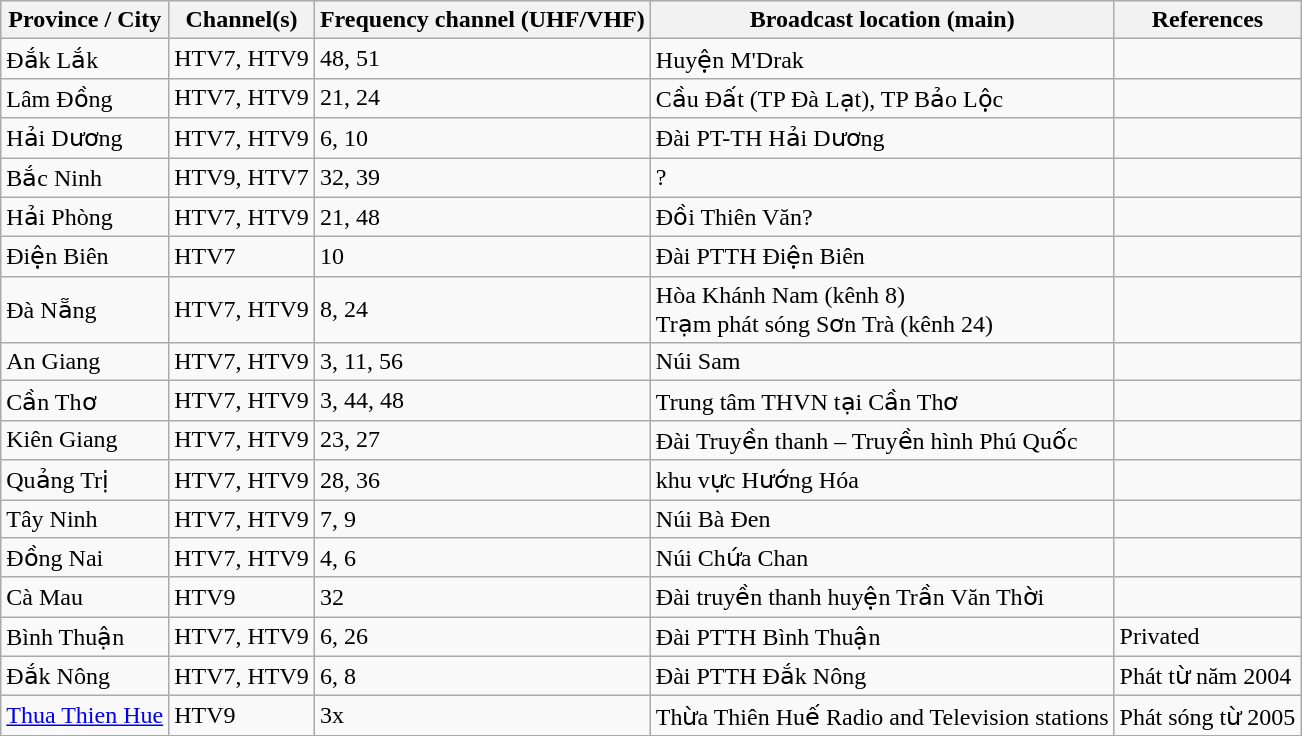<table class=wikitable>
<tr>
<th>Province / City</th>
<th>Channel(s)</th>
<th>Frequency channel (UHF/VHF)</th>
<th>Broadcast location (main)</th>
<th>References</th>
</tr>
<tr>
<td>Đắk Lắk</td>
<td>HTV7, HTV9</td>
<td>48, 51</td>
<td>Huyện M'Drak</td>
<td></td>
</tr>
<tr>
<td>Lâm Đồng</td>
<td>HTV7, HTV9</td>
<td>21, 24</td>
<td>Cầu Đất (TP Đà Lạt), TP Bảo Lộc</td>
<td></td>
</tr>
<tr>
<td>Hải Dương</td>
<td>HTV7, HTV9</td>
<td>6, 10</td>
<td>Đài PT-TH Hải Dương</td>
<td></td>
</tr>
<tr>
<td>Bắc Ninh</td>
<td>HTV9, HTV7</td>
<td>32, 39</td>
<td>?</td>
<td></td>
</tr>
<tr>
<td>Hải Phòng</td>
<td>HTV7, HTV9</td>
<td>21, 48</td>
<td>Đồi Thiên Văn?</td>
<td></td>
</tr>
<tr>
<td>Điện Biên</td>
<td>HTV7</td>
<td>10</td>
<td>Đài PTTH Điện Biên</td>
<td></td>
</tr>
<tr>
<td>Đà Nẵng</td>
<td>HTV7, HTV9</td>
<td>8, 24</td>
<td>Hòa Khánh Nam (kênh 8)<br>Trạm phát sóng Sơn Trà (kênh 24)</td>
<td></td>
</tr>
<tr>
<td>An Giang</td>
<td>HTV7, HTV9</td>
<td>3, 11, 56</td>
<td>Núi Sam</td>
<td></td>
</tr>
<tr>
<td>Cần Thơ</td>
<td>HTV7, HTV9</td>
<td>3, 44, 48</td>
<td>Trung tâm THVN tại Cần Thơ</td>
<td></td>
</tr>
<tr>
<td>Kiên Giang</td>
<td>HTV7, HTV9</td>
<td>23, 27</td>
<td>Đài Truyền thanh – Truyền hình Phú Quốc</td>
<td></td>
</tr>
<tr>
<td>Quảng Trị</td>
<td>HTV7, HTV9</td>
<td>28, 36</td>
<td>khu vực Hướng Hóa</td>
<td></td>
</tr>
<tr>
<td>Tây Ninh</td>
<td>HTV7, HTV9</td>
<td>7, 9</td>
<td>Núi Bà Đen</td>
<td></td>
</tr>
<tr>
<td>Đồng Nai</td>
<td>HTV7, HTV9</td>
<td>4, 6</td>
<td>Núi Chứa Chan</td>
<td></td>
</tr>
<tr>
<td>Cà Mau</td>
<td>HTV9</td>
<td>32</td>
<td>Đài truyền thanh huyện Trần Văn Thời</td>
<td></td>
</tr>
<tr>
<td>Bình Thuận</td>
<td>HTV7, HTV9</td>
<td>6, 26</td>
<td>Đài PTTH Bình Thuận</td>
<td>Privated</td>
</tr>
<tr>
<td>Đắk Nông</td>
<td>HTV7, HTV9</td>
<td>6, 8</td>
<td>Đài PTTH Đắk Nông</td>
<td>Phát từ năm 2004</td>
</tr>
<tr>
<td><a href='#'>Thua Thien Hue</a></td>
<td>HTV9</td>
<td>3x</td>
<td>Thừa Thiên Huế Radio and Television stations</td>
<td>Phát sóng từ 2005</td>
</tr>
</table>
